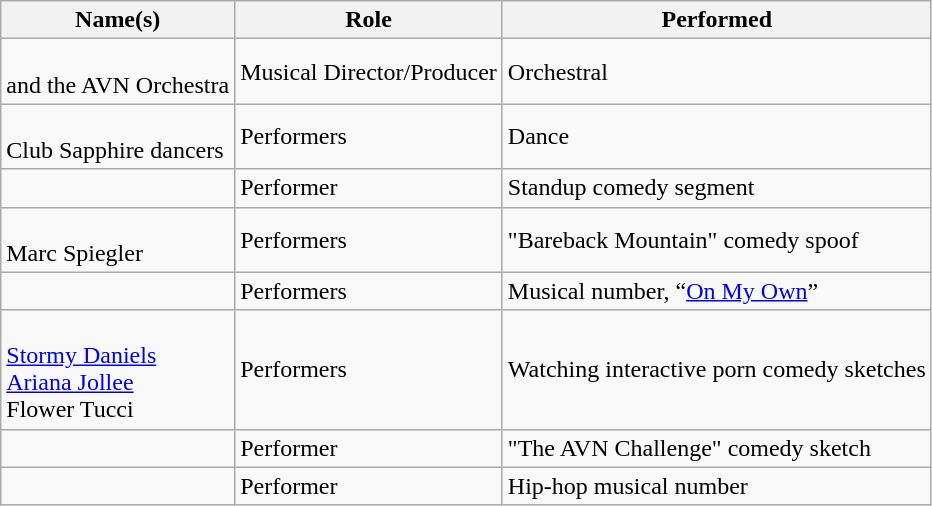<table class="wikitable sortable">
<tr>
<th>Name(s)</th>
<th>Role</th>
<th>Performed</th>
</tr>
<tr>
<td><br>and the AVN Orchestra</td>
<td>Musical Director/Producer</td>
<td>Orchestral</td>
</tr>
<tr>
<td><br>Club Sapphire dancers</td>
<td>Performers</td>
<td>Dance</td>
</tr>
<tr>
<td></td>
<td>Performer</td>
<td>Standup comedy segment</td>
</tr>
<tr>
<td><br>Marc Spiegler</td>
<td>Performers</td>
<td>"Bareback Mountain" comedy spoof</td>
</tr>
<tr>
<td></td>
<td>Performers</td>
<td>Musical number, “<a href='#'>On My Own</a>”</td>
</tr>
<tr>
<td><br><a href='#'>Stormy Daniels</a><br><a href='#'>Ariana Jollee</a><br>Flower Tucci</td>
<td>Performers</td>
<td>Watching interactive porn comedy sketches</td>
</tr>
<tr>
<td></td>
<td>Performer</td>
<td>"The AVN Challenge" comedy sketch</td>
</tr>
<tr>
<td></td>
<td>Performer</td>
<td>Hip-hop musical number</td>
</tr>
</table>
